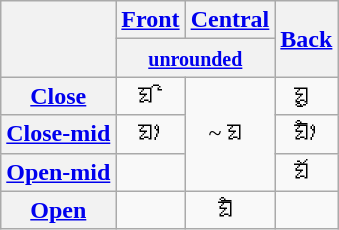<table class="wikitable" style="text-align: center;">
<tr>
<th rowspan=2></th>
<th><a href='#'>Front</a></th>
<th><a href='#'>Central</a></th>
<th rowspan="2"><a href='#'>Back</a></th>
</tr>
<tr>
<th colspan=2><small><a href='#'>unrounded</a></small></th>
</tr>
<tr>
<th><a href='#'>Close</a></th>
<td> ᤀᤡ </td>
<td rowspan="3"> ~  ᤀ </td>
<td> ᤀᤢ </td>
</tr>
<tr>
<th><a href='#'>Close-mid</a></th>
<td> ᤀᤣ </td>
<td> ᤀᤥ </td>
</tr>
<tr>
<th><a href='#'>Open-mid</a></th>
<td></td>
<td> ᤀᤨ </td>
</tr>
<tr>
<th><a href='#'>Open</a></th>
<td></td>
<td> ᤀᤠ </td>
<td></td>
</tr>
</table>
